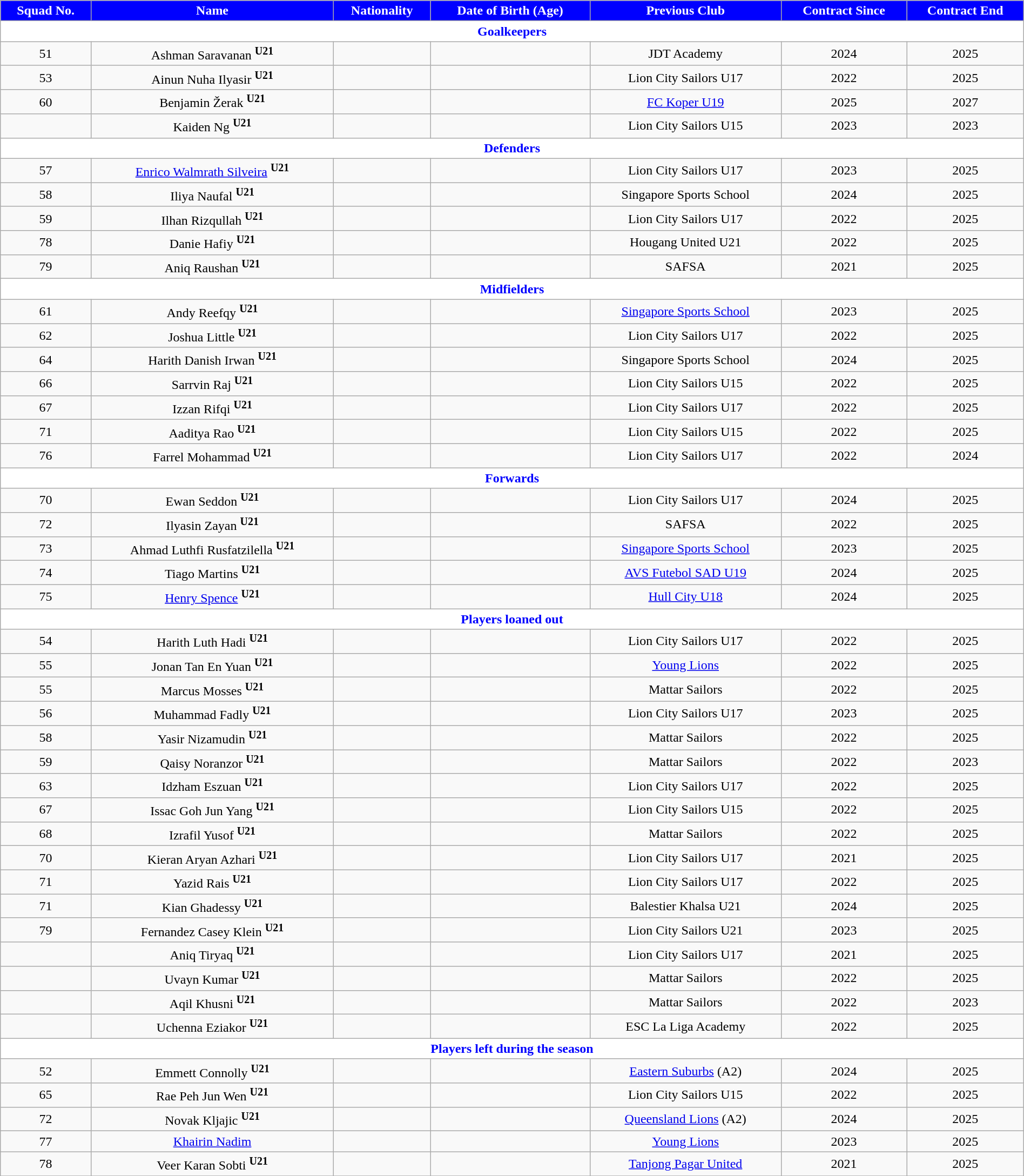<table class="wikitable sortable" style="text-align:center; font-size:100%; width:100%;">
<tr>
<th style="background:Blue; color:white; text-align:center;">Squad No.</th>
<th style="background:Blue; color:white; text-align:center;">Name</th>
<th style="background:Blue; color:white; text-align:center;">Nationality</th>
<th style="background:Blue; color:white; text-align:center;">Date of Birth (Age)</th>
<th style="background:Blue; color:white; text-align:center;">Previous Club</th>
<th style="background:Blue; color:white; text-align:center;">Contract Since</th>
<th style="background:Blue; color:white; text-align:center;">Contract End</th>
</tr>
<tr>
<th colspan="8" style="background:white; color:blue; text-align:center">Goalkeepers</th>
</tr>
<tr>
<td>51</td>
<td>Ashman Saravanan <sup><strong>U21</strong></sup></td>
<td></td>
<td></td>
<td> JDT Academy</td>
<td>2024</td>
<td>2025</td>
</tr>
<tr>
<td>53</td>
<td>Ainun Nuha Ilyasir <sup><strong>U21</strong></sup></td>
<td></td>
<td></td>
<td> Lion City Sailors U17</td>
<td>2022</td>
<td>2025</td>
</tr>
<tr>
<td>60</td>
<td>Benjamin Žerak <sup><strong>U21</strong></sup></td>
<td></td>
<td></td>
<td> <a href='#'>FC Koper U19</a></td>
<td>2025</td>
<td>2027</td>
</tr>
<tr>
<td></td>
<td>Kaiden Ng <sup><strong>U21</strong></sup></td>
<td></td>
<td></td>
<td> Lion City Sailors U15</td>
<td>2023</td>
<td>2023</td>
</tr>
<tr>
<th colspan="8" style="background:white; color:blue; text-align:center">Defenders</th>
</tr>
<tr>
<td>57</td>
<td><a href='#'>Enrico Walmrath Silveira</a> <sup><strong>U21</strong></sup></td>
<td></td>
<td></td>
<td> Lion City Sailors U17</td>
<td>2023</td>
<td>2025</td>
</tr>
<tr>
<td>58</td>
<td>Iliya Naufal <sup><strong>U21</strong></sup></td>
<td></td>
<td></td>
<td> Singapore Sports School</td>
<td>2024</td>
<td>2025</td>
</tr>
<tr>
<td>59</td>
<td>Ilhan Rizqullah <sup><strong>U21</strong></sup></td>
<td></td>
<td></td>
<td> Lion City Sailors U17</td>
<td>2022</td>
<td>2025</td>
</tr>
<tr>
<td>78</td>
<td>Danie Hafiy <sup><strong>U21</strong></sup></td>
<td></td>
<td></td>
<td> Hougang United U21</td>
<td>2022</td>
<td>2025</td>
</tr>
<tr>
<td>79</td>
<td>Aniq Raushan <sup><strong>U21</strong></sup></td>
<td></td>
<td></td>
<td> SAFSA</td>
<td>2021</td>
<td>2025</td>
</tr>
<tr>
<th colspan="8" style="background:white; color:blue; text-align:center">Midfielders</th>
</tr>
<tr>
<td>61</td>
<td>Andy Reefqy <sup><strong>U21</strong></sup></td>
<td></td>
<td></td>
<td> <a href='#'>Singapore Sports School</a></td>
<td>2023</td>
<td>2025</td>
</tr>
<tr>
<td>62</td>
<td>Joshua Little <sup><strong>U21</strong></sup></td>
<td></td>
<td></td>
<td> Lion City Sailors U17</td>
<td>2022</td>
<td>2025</td>
</tr>
<tr>
<td>64</td>
<td>Harith Danish Irwan <sup><strong>U21</strong></sup></td>
<td></td>
<td></td>
<td> Singapore Sports School</td>
<td>2024</td>
<td>2025</td>
</tr>
<tr>
<td>66</td>
<td>Sarrvin Raj <sup><strong>U21</strong></sup></td>
<td></td>
<td></td>
<td> Lion City Sailors U15</td>
<td>2022</td>
<td>2025</td>
</tr>
<tr>
<td>67</td>
<td>Izzan Rifqi <sup><strong>U21</strong></sup></td>
<td></td>
<td></td>
<td> Lion City Sailors U17</td>
<td>2022</td>
<td>2025</td>
</tr>
<tr>
<td>71</td>
<td>Aaditya Rao <sup><strong>U21</strong></sup></td>
<td></td>
<td></td>
<td> Lion City Sailors U15</td>
<td>2022</td>
<td>2025</td>
</tr>
<tr>
<td>76</td>
<td>Farrel Mohammad <sup><strong>U21</strong></sup></td>
<td></td>
<td></td>
<td> Lion City Sailors U17</td>
<td>2022</td>
<td>2024</td>
</tr>
<tr>
<th colspan="8" style="background:white; color:blue; text-align:center">Forwards</th>
</tr>
<tr>
<td>70</td>
<td>Ewan Seddon <sup><strong>U21</strong></sup></td>
<td></td>
<td></td>
<td> Lion City Sailors U17</td>
<td>2024</td>
<td>2025</td>
</tr>
<tr>
<td>72</td>
<td>Ilyasin Zayan <sup><strong>U21</strong></sup></td>
<td></td>
<td></td>
<td> SAFSA</td>
<td>2022</td>
<td>2025</td>
</tr>
<tr>
<td>73</td>
<td>Ahmad Luthfi Rusfatzilella <sup><strong>U21</strong></sup></td>
<td></td>
<td></td>
<td> <a href='#'>Singapore Sports School</a></td>
<td>2023</td>
<td>2025</td>
</tr>
<tr>
<td>74</td>
<td>Tiago Martins <sup><strong>U21</strong></sup></td>
<td></td>
<td></td>
<td> <a href='#'>AVS Futebol SAD U19</a></td>
<td>2024</td>
<td>2025</td>
</tr>
<tr>
<td>75</td>
<td><a href='#'>Henry Spence</a> <sup><strong>U21</strong></sup></td>
<td></td>
<td></td>
<td> <a href='#'>Hull City U18</a></td>
<td>2024</td>
<td>2025</td>
</tr>
<tr>
<th colspan="8" style="background:white; color:blue; text-align:center">Players loaned out</th>
</tr>
<tr>
<td>54</td>
<td>Harith Luth Hadi <sup><strong>U21</strong></sup></td>
<td></td>
<td></td>
<td> Lion City Sailors U17</td>
<td>2022</td>
<td>2025</td>
</tr>
<tr>
<td>55</td>
<td>Jonan Tan En Yuan <sup><strong>U21</strong></sup></td>
<td></td>
<td></td>
<td> <a href='#'>Young Lions</a></td>
<td>2022</td>
<td>2025</td>
</tr>
<tr>
<td>55</td>
<td>Marcus Mosses <sup><strong>U21</strong></sup></td>
<td></td>
<td></td>
<td> Mattar Sailors</td>
<td>2022</td>
<td>2025</td>
</tr>
<tr>
<td>56</td>
<td>Muhammad Fadly <sup><strong>U21</strong></sup></td>
<td></td>
<td></td>
<td> Lion City Sailors U17</td>
<td>2023</td>
<td>2025</td>
</tr>
<tr>
<td>58</td>
<td>Yasir Nizamudin <sup><strong>U21</strong></sup></td>
<td></td>
<td></td>
<td> Mattar Sailors</td>
<td>2022</td>
<td>2025</td>
</tr>
<tr>
<td>59</td>
<td>Qaisy Noranzor <sup><strong>U21</strong></sup></td>
<td></td>
<td></td>
<td> Mattar Sailors</td>
<td>2022</td>
<td>2023</td>
</tr>
<tr>
<td>63</td>
<td>Idzham Eszuan <sup><strong>U21</strong></sup></td>
<td></td>
<td></td>
<td> Lion City Sailors U17</td>
<td>2022</td>
<td>2025</td>
</tr>
<tr>
<td>67</td>
<td>Issac Goh Jun Yang <sup><strong>U21</strong></sup></td>
<td></td>
<td></td>
<td> Lion City Sailors U15</td>
<td>2022</td>
<td>2025</td>
</tr>
<tr>
<td>68</td>
<td>Izrafil Yusof <sup><strong>U21</strong></sup></td>
<td></td>
<td></td>
<td> Mattar Sailors</td>
<td>2022</td>
<td>2025</td>
</tr>
<tr>
<td>70</td>
<td>Kieran Aryan Azhari <sup><strong>U21</strong></sup></td>
<td></td>
<td></td>
<td> Lion City Sailors U17</td>
<td>2021</td>
<td>2025</td>
</tr>
<tr>
<td>71</td>
<td>Yazid Rais <sup><strong>U21</strong></sup></td>
<td></td>
<td></td>
<td> Lion City Sailors U17</td>
<td>2022</td>
<td>2025</td>
</tr>
<tr>
<td>71</td>
<td>Kian Ghadessy <sup><strong>U21</strong></sup></td>
<td></td>
<td></td>
<td> Balestier Khalsa U21</td>
<td>2024</td>
<td>2025</td>
</tr>
<tr>
<td>79</td>
<td>Fernandez Casey Klein <sup><strong>U21</strong></sup></td>
<td></td>
<td></td>
<td> Lion City Sailors U21</td>
<td>2023</td>
<td>2025</td>
</tr>
<tr>
<td></td>
<td>Aniq Tiryaq <sup><strong>U21</strong></sup></td>
<td></td>
<td></td>
<td> Lion City Sailors U17</td>
<td>2021</td>
<td>2025</td>
</tr>
<tr>
<td></td>
<td>Uvayn Kumar <sup><strong>U21</strong></sup></td>
<td></td>
<td></td>
<td> Mattar Sailors</td>
<td>2022</td>
<td>2025</td>
</tr>
<tr>
<td></td>
<td>Aqil Khusni <sup><strong>U21</strong></sup></td>
<td></td>
<td></td>
<td> Mattar Sailors</td>
<td>2022</td>
<td>2023</td>
</tr>
<tr>
<td></td>
<td>Uchenna Eziakor <sup><strong>U21</strong></sup></td>
<td></td>
<td></td>
<td> ESC La Liga Academy</td>
<td>2022</td>
<td>2025</td>
</tr>
<tr>
<th colspan="8" style="background:white; color:blue; text-align:center">Players left during the season</th>
</tr>
<tr>
<td>52</td>
<td>Emmett Connolly <sup><strong>U21</strong></sup></td>
<td></td>
<td></td>
<td> <a href='#'>Eastern Suburbs</a> (A2)</td>
<td>2024</td>
<td>2025</td>
</tr>
<tr>
<td>65</td>
<td>Rae Peh Jun Wen <sup><strong>U21</strong></sup></td>
<td></td>
<td></td>
<td> Lion City Sailors U15</td>
<td>2022</td>
<td>2025</td>
</tr>
<tr>
<td>72</td>
<td>Novak Kljajic <sup><strong>U21</strong></sup></td>
<td></td>
<td></td>
<td> <a href='#'>Queensland Lions</a> (A2)</td>
<td>2024</td>
<td>2025</td>
</tr>
<tr>
<td>77</td>
<td><a href='#'>Khairin Nadim</a></td>
<td></td>
<td></td>
<td> <a href='#'>Young Lions</a></td>
<td>2023</td>
<td>2025</td>
</tr>
<tr>
<td>78</td>
<td>Veer Karan Sobti <sup><strong>U21</strong></sup></td>
<td></td>
<td></td>
<td> <a href='#'>Tanjong Pagar United</a></td>
<td>2021</td>
<td>2025</td>
</tr>
<tr>
</tr>
</table>
